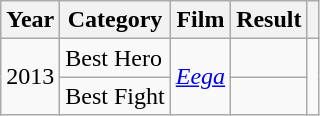<table class="wikitable sortable plainrowheaders">
<tr>
<th scope="col">Year</th>
<th scope="col">Category</th>
<th scope="col">Film</th>
<th scope="col">Result</th>
<th scope="col" class="unsortable"></th>
</tr>
<tr>
<td rowspan="2">2013</td>
<td>Best Hero</td>
<td rowspan="2"><em><a href='#'>Eega</a></em></td>
<td></td>
<td rowspan="2"></td>
</tr>
<tr>
<td>Best Fight</td>
<td></td>
</tr>
</table>
